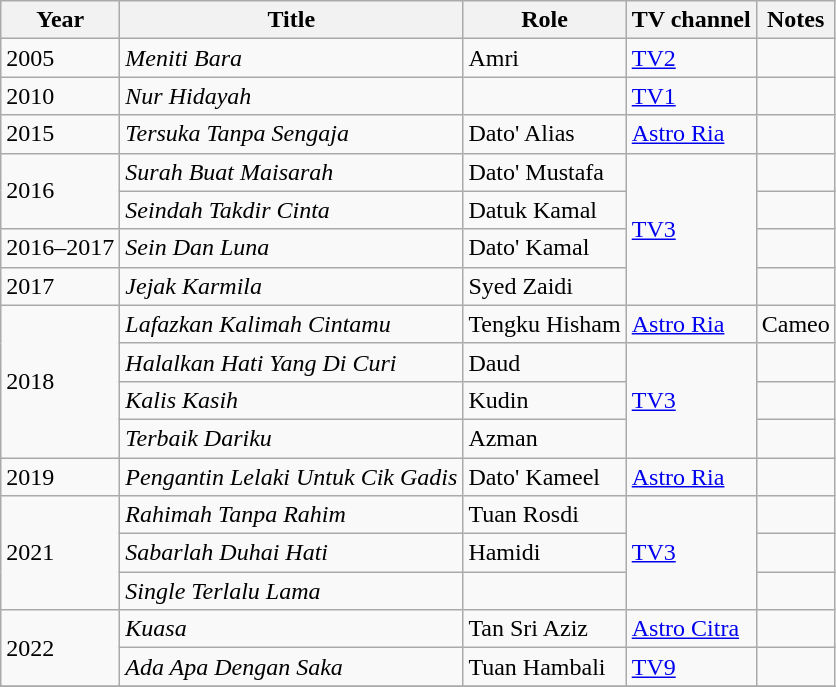<table class="wikitable">
<tr>
<th>Year</th>
<th>Title</th>
<th>Role</th>
<th>TV channel</th>
<th>Notes</th>
</tr>
<tr>
<td>2005</td>
<td><em>Meniti Bara</em></td>
<td>Amri</td>
<td><a href='#'>TV2</a></td>
<td></td>
</tr>
<tr>
<td>2010</td>
<td><em>Nur Hidayah</em></td>
<td></td>
<td><a href='#'>TV1</a></td>
<td></td>
</tr>
<tr>
<td>2015</td>
<td><em>Tersuka Tanpa Sengaja</em></td>
<td>Dato' Alias</td>
<td><a href='#'>Astro Ria</a></td>
<td></td>
</tr>
<tr>
<td rowspan="2">2016</td>
<td><em>Surah Buat Maisarah</em></td>
<td>Dato' Mustafa</td>
<td rowspan="4"><a href='#'>TV3</a></td>
<td></td>
</tr>
<tr>
<td><em>Seindah Takdir Cinta</em></td>
<td>Datuk Kamal</td>
<td></td>
</tr>
<tr>
<td>2016–2017</td>
<td><em>Sein Dan Luna</em></td>
<td>Dato' Kamal</td>
<td></td>
</tr>
<tr>
<td>2017</td>
<td><em>Jejak Karmila</em></td>
<td>Syed Zaidi</td>
<td></td>
</tr>
<tr>
<td rowspan="4">2018</td>
<td><em>Lafazkan Kalimah Cintamu</em></td>
<td>Tengku Hisham</td>
<td><a href='#'>Astro Ria</a></td>
<td>Cameo</td>
</tr>
<tr>
<td><em>Halalkan Hati Yang Di Curi</em></td>
<td>Daud</td>
<td rowspan="3"><a href='#'>TV3</a></td>
<td></td>
</tr>
<tr>
<td><em>Kalis Kasih</em></td>
<td>Kudin</td>
<td></td>
</tr>
<tr>
<td><em>Terbaik Dariku</em></td>
<td>Azman</td>
<td></td>
</tr>
<tr>
<td>2019</td>
<td><em>Pengantin Lelaki Untuk Cik Gadis</em></td>
<td>Dato' Kameel</td>
<td><a href='#'>Astro Ria</a></td>
<td></td>
</tr>
<tr>
<td rowspan="3">2021</td>
<td><em>Rahimah Tanpa Rahim</em></td>
<td>Tuan Rosdi</td>
<td rowspan="3"><a href='#'>TV3</a></td>
<td></td>
</tr>
<tr>
<td><em>Sabarlah Duhai Hati</em></td>
<td>Hamidi</td>
<td></td>
</tr>
<tr>
<td><em>Single Terlalu Lama</em></td>
<td></td>
<td></td>
</tr>
<tr>
<td rowspan="2">2022</td>
<td><em>Kuasa</em></td>
<td>Tan Sri Aziz</td>
<td><a href='#'>Astro Citra</a></td>
<td></td>
</tr>
<tr>
<td><em>Ada Apa Dengan Saka</em></td>
<td>Tuan Hambali</td>
<td><a href='#'>TV9</a></td>
<td></td>
</tr>
<tr>
</tr>
</table>
